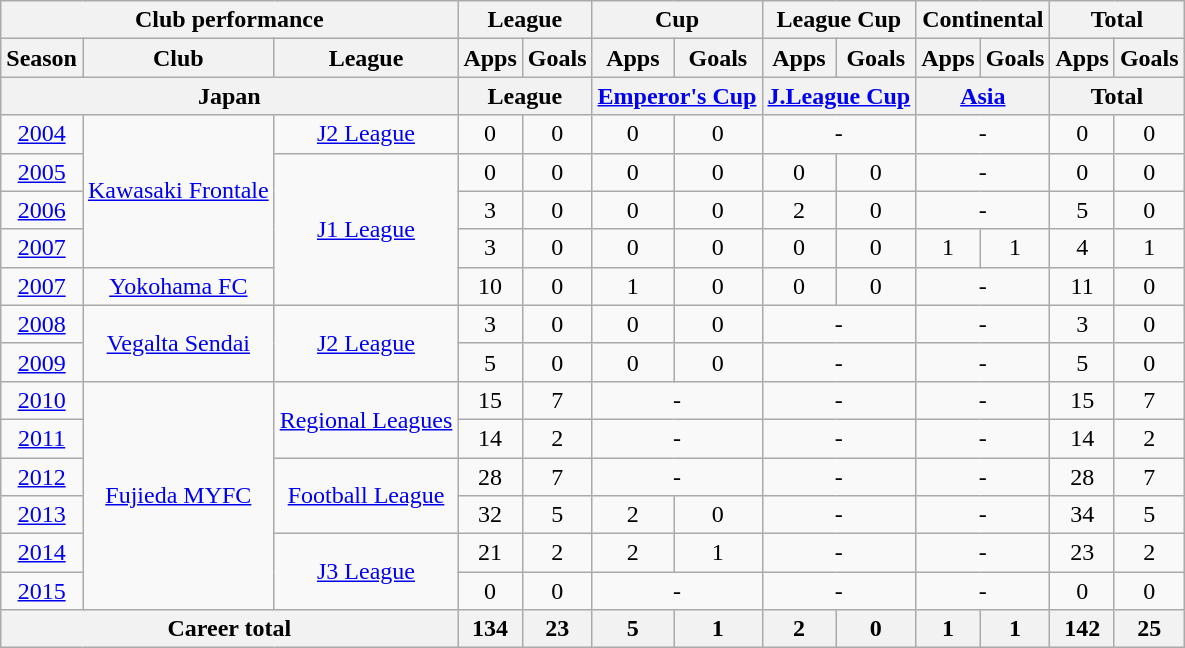<table class="wikitable" style="text-align:center">
<tr>
<th colspan=3>Club performance</th>
<th colspan=2>League</th>
<th colspan=2>Cup</th>
<th colspan=2>League Cup</th>
<th colspan=2>Continental</th>
<th colspan=2>Total</th>
</tr>
<tr>
<th>Season</th>
<th>Club</th>
<th>League</th>
<th>Apps</th>
<th>Goals</th>
<th>Apps</th>
<th>Goals</th>
<th>Apps</th>
<th>Goals</th>
<th>Apps</th>
<th>Goals</th>
<th>Apps</th>
<th>Goals</th>
</tr>
<tr>
<th colspan=3>Japan</th>
<th colspan=2>League</th>
<th colspan=2><a href='#'>Emperor's Cup</a></th>
<th colspan=2><a href='#'>J.League Cup</a></th>
<th colspan=2><a href='#'>Asia</a></th>
<th colspan=2>Total</th>
</tr>
<tr>
<td><a href='#'>2004</a></td>
<td rowspan="4"><a href='#'>Kawasaki Frontale</a></td>
<td><a href='#'>J2 League</a></td>
<td>0</td>
<td>0</td>
<td>0</td>
<td>0</td>
<td colspan="2">-</td>
<td colspan="2">-</td>
<td>0</td>
<td>0</td>
</tr>
<tr>
<td><a href='#'>2005</a></td>
<td rowspan="4"><a href='#'>J1 League</a></td>
<td>0</td>
<td>0</td>
<td>0</td>
<td>0</td>
<td>0</td>
<td>0</td>
<td colspan="2">-</td>
<td>0</td>
<td>0</td>
</tr>
<tr>
<td><a href='#'>2006</a></td>
<td>3</td>
<td>0</td>
<td>0</td>
<td>0</td>
<td>2</td>
<td>0</td>
<td colspan="2">-</td>
<td>5</td>
<td>0</td>
</tr>
<tr>
<td><a href='#'>2007</a></td>
<td>3</td>
<td>0</td>
<td>0</td>
<td>0</td>
<td>0</td>
<td>0</td>
<td>1</td>
<td>1</td>
<td>4</td>
<td>1</td>
</tr>
<tr>
<td><a href='#'>2007</a></td>
<td><a href='#'>Yokohama FC</a></td>
<td>10</td>
<td>0</td>
<td>1</td>
<td>0</td>
<td>0</td>
<td>0</td>
<td colspan="2">-</td>
<td>11</td>
<td>0</td>
</tr>
<tr>
<td><a href='#'>2008</a></td>
<td rowspan="2"><a href='#'>Vegalta Sendai</a></td>
<td rowspan="2"><a href='#'>J2 League</a></td>
<td>3</td>
<td>0</td>
<td>0</td>
<td>0</td>
<td colspan="2">-</td>
<td colspan="2">-</td>
<td>3</td>
<td>0</td>
</tr>
<tr>
<td><a href='#'>2009</a></td>
<td>5</td>
<td>0</td>
<td>0</td>
<td>0</td>
<td colspan="2">-</td>
<td colspan="2">-</td>
<td>5</td>
<td>0</td>
</tr>
<tr>
<td><a href='#'>2010</a></td>
<td rowspan="6"><a href='#'>Fujieda MYFC</a></td>
<td rowspan="2"><a href='#'>Regional Leagues</a></td>
<td>15</td>
<td>7</td>
<td colspan="2">-</td>
<td colspan="2">-</td>
<td colspan="2">-</td>
<td>15</td>
<td>7</td>
</tr>
<tr>
<td><a href='#'>2011</a></td>
<td>14</td>
<td>2</td>
<td colspan="2">-</td>
<td colspan="2">-</td>
<td colspan="2">-</td>
<td>14</td>
<td>2</td>
</tr>
<tr>
<td><a href='#'>2012</a></td>
<td rowspan="2"><a href='#'>Football League</a></td>
<td>28</td>
<td>7</td>
<td colspan="2">-</td>
<td colspan="2">-</td>
<td colspan="2">-</td>
<td>28</td>
<td>7</td>
</tr>
<tr>
<td><a href='#'>2013</a></td>
<td>32</td>
<td>5</td>
<td>2</td>
<td>0</td>
<td colspan="2">-</td>
<td colspan="2">-</td>
<td>34</td>
<td>5</td>
</tr>
<tr>
<td><a href='#'>2014</a></td>
<td rowspan="2"><a href='#'>J3 League</a></td>
<td>21</td>
<td>2</td>
<td>2</td>
<td>1</td>
<td colspan="2">-</td>
<td colspan="2">-</td>
<td>23</td>
<td>2</td>
</tr>
<tr>
<td><a href='#'>2015</a></td>
<td>0</td>
<td>0</td>
<td colspan="2">-</td>
<td colspan="2">-</td>
<td colspan="2">-</td>
<td>0</td>
<td>0</td>
</tr>
<tr>
<th colspan=3>Career total</th>
<th>134</th>
<th>23</th>
<th>5</th>
<th>1</th>
<th>2</th>
<th>0</th>
<th>1</th>
<th>1</th>
<th>142</th>
<th>25</th>
</tr>
</table>
